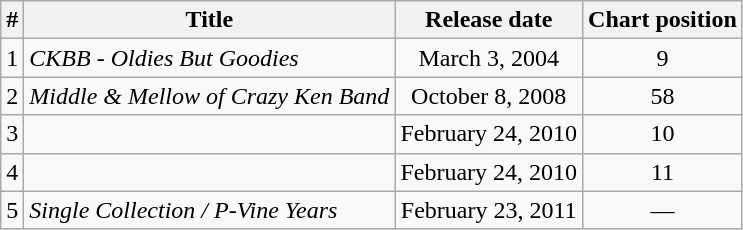<table class="wikitable">
<tr>
<th>#</th>
<th>Title</th>
<th>Release date</th>
<th>Chart position</th>
</tr>
<tr>
<td>1</td>
<td align="left"><em>CKBB - Oldies But Goodies</em></td>
<td align="center">March 3, 2004</td>
<td align="center">9</td>
</tr>
<tr>
<td>2</td>
<td align="left"><em>Middle & Mellow of Crazy Ken Band</em></td>
<td align="center">October 8, 2008</td>
<td align="center">58</td>
</tr>
<tr>
<td>3</td>
<td align="left"></td>
<td align="center">February 24, 2010</td>
<td align="center">10</td>
</tr>
<tr>
<td>4</td>
<td align="left"></td>
<td align="center">February 24, 2010</td>
<td align="center">11</td>
</tr>
<tr>
<td>5</td>
<td align="left"><em>Single Collection / P-Vine Years</em></td>
<td align="center">February 23, 2011</td>
<td align="center">—</td>
</tr>
</table>
